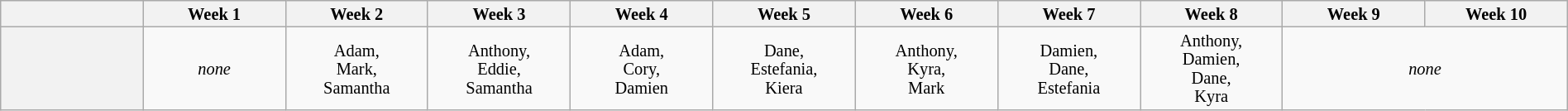<table class="wikitable" style="text-align:center; font-size:85%; width:100%; line-height:15px;">
<tr>
<th style="width:7%"></th>
<th style="width:7%">Week 1</th>
<th style="width:7%">Week 2</th>
<th style="width:7%">Week 3</th>
<th style="width:7%">Week 4</th>
<th style="width:7%">Week 5</th>
<th style="width:7%">Week 6</th>
<th style="width:7%">Week 7</th>
<th style="width:7%">Week 8</th>
<th style="width:7%">Week 9</th>
<th style="width:7%">Week 10</th>
</tr>
<tr>
<th></th>
<td><em>none</em></td>
<td>Adam,<br>Mark,<br>Samantha</td>
<td>Anthony,<br>Eddie,<br>Samantha</td>
<td>Adam,<br>Cory,<br>Damien</td>
<td>Dane,<br>Estefania,<br>Kiera</td>
<td>Anthony,<br>Kyra,<br>Mark</td>
<td>Damien,<br>Dane,<br>Estefania</td>
<td>Anthony,<br>Damien,<br>Dane,<br>Kyra</td>
<td colspan="2"><em>none</em></td>
</tr>
</table>
